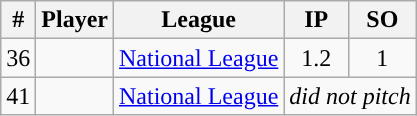<table class="wikitable sortable">
<tr>
<th>#</th>
<th>Player</th>
<th>League</th>
<th>IP</th>
<th>SO</th>
</tr>
<tr align="center">
<td>36</td>
<td></td>
<td><a href='#'>National League</a></td>
<td>1.2</td>
<td>1</td>
</tr>
<tr align=center>
<td>41</td>
<td></td>
<td><a href='#'>National League</a></td>
<td colspan=2><em>did not pitch</em></td>
</tr>
</table>
